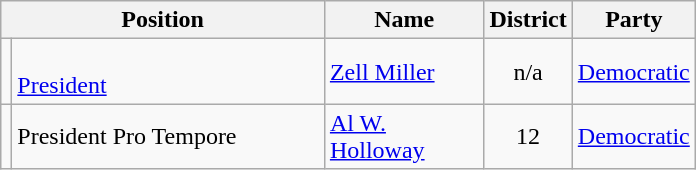<table class="wikitable">
<tr>
<th colspan=2 align=center>Position</th>
<th width="099" align=center>Name</th>
<th align=center>District</th>
<th align=center>Party</th>
</tr>
<tr>
<td></td>
<td width="201"><br><a href='#'>President</a></td>
<td><a href='#'>Zell Miller</a></td>
<td align=center>n/a</td>
<td><a href='#'>Democratic</a></td>
</tr>
<tr>
<td></td>
<td>President Pro Tempore</td>
<td><a href='#'>Al W. Holloway</a></td>
<td align=center>12</td>
<td><a href='#'>Democratic</a></td>
</tr>
</table>
